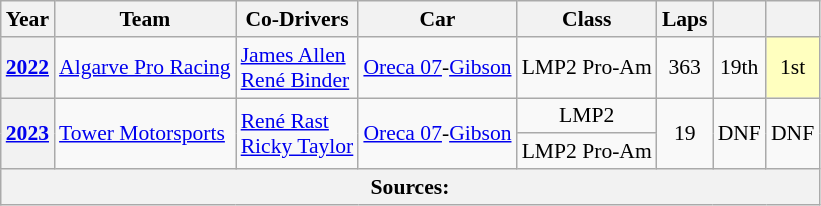<table class="wikitable" style="text-align:center; font-size:90%">
<tr>
<th>Year</th>
<th>Team</th>
<th>Co-Drivers</th>
<th>Car</th>
<th>Class</th>
<th>Laps</th>
<th></th>
<th></th>
</tr>
<tr>
<th><a href='#'>2022</a></th>
<td align="left"> <a href='#'>Algarve Pro Racing</a></td>
<td align="left"> <a href='#'>James Allen</a><br> <a href='#'>René Binder</a></td>
<td align="left"><a href='#'>Oreca 07</a>-<a href='#'>Gibson</a></td>
<td>LMP2 Pro-Am</td>
<td>363</td>
<td>19th</td>
<td style="background:#ffffbf;">1st</td>
</tr>
<tr>
<th rowspan="2"><a href='#'>2023</a></th>
<td rowspan="2" align="left"> <a href='#'>Tower Motorsports</a></td>
<td rowspan="2" align="left"> <a href='#'>René Rast</a><br> <a href='#'>Ricky Taylor</a></td>
<td rowspan="2" align="left"><a href='#'>Oreca 07</a>-<a href='#'>Gibson</a></td>
<td>LMP2</td>
<td rowspan="2">19</td>
<td rowspan="2">DNF</td>
<td rowspan="2">DNF</td>
</tr>
<tr>
<td>LMP2 Pro-Am</td>
</tr>
<tr>
<th colspan="8">Sources:</th>
</tr>
</table>
